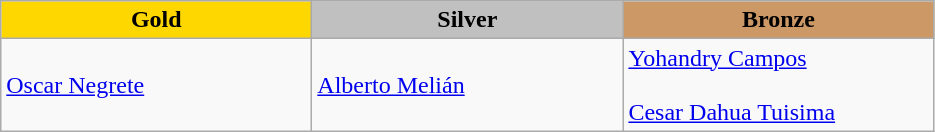<table class="wikitable" style="text-align:left">
<tr align="center">
<td width=200 bgcolor=gold><strong>Gold</strong></td>
<td width=200 bgcolor=silver><strong>Silver</strong></td>
<td width=200 bgcolor=CC9966><strong>Bronze</strong></td>
</tr>
<tr>
<td><a href='#'>Oscar Negrete</a><br></td>
<td><a href='#'>Alberto Melián</a><br></td>
<td><a href='#'>Yohandry Campos</a><br><br><a href='#'>Cesar Dahua Tuisima</a><br></td>
</tr>
</table>
